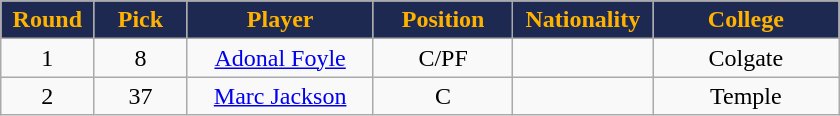<table class="wikitable sortable sortable">
<tr>
<th style="background:#1D2951; color:#FFB300" width="10%">Round</th>
<th style="background:#1D2951; color:#FFB300" width="10%">Pick</th>
<th style="background:#1D2951; color:#FFB300" width="20%">Player</th>
<th style="background:#1D2951; color:#FFB300" width="15%">Position</th>
<th style="background:#1D2951; color:#FFB300" width="15%">Nationality</th>
<th style="background:#1D2951; color:#FFB300" width="20%">College</th>
</tr>
<tr style="text-align: center">
<td>1</td>
<td>8</td>
<td><a href='#'>Adonal Foyle</a></td>
<td>C/PF</td>
<td></td>
<td>Colgate</td>
</tr>
<tr style="text-align: center">
<td>2</td>
<td>37</td>
<td><a href='#'>Marc Jackson</a></td>
<td>C</td>
<td></td>
<td>Temple</td>
</tr>
</table>
